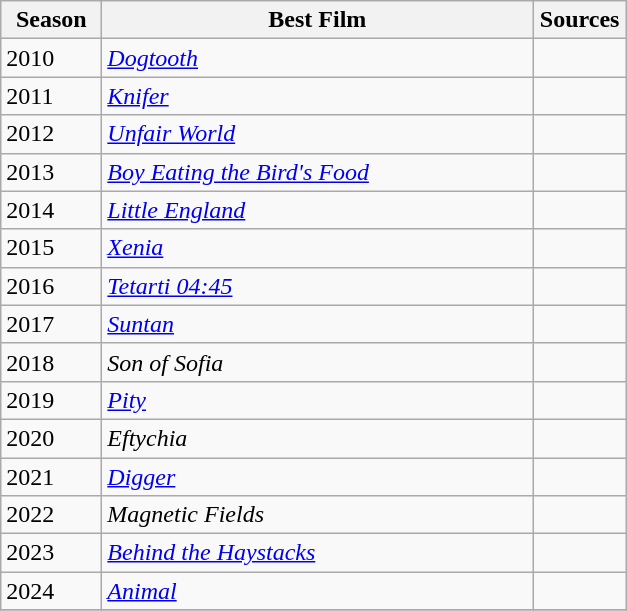<table class="wikitable" style="margin-right: 0;">
<tr text-align:center;">
<th style="width:60px;">Season</th>
<th style="width:280px;">Best Film</th>
<th style="width:55px;">Sources</th>
</tr>
<tr>
<td>2010</td>
<td><a href='#'><em>Dogtooth</em></a></td>
<td></td>
</tr>
<tr>
<td>2011</td>
<td><em><a href='#'>Knifer</a></em></td>
<td></td>
</tr>
<tr>
<td>2012</td>
<td><em><a href='#'>Unfair World</a></em></td>
<td></td>
</tr>
<tr>
<td>2013</td>
<td><em><a href='#'>Boy Eating the Bird's Food</a></em></td>
<td></td>
</tr>
<tr>
<td>2014</td>
<td><em><a href='#'>Little England</a></em></td>
<td></td>
</tr>
<tr>
<td>2015</td>
<td><em><a href='#'>Xenia</a></em></td>
<td></td>
</tr>
<tr>
<td>2016</td>
<td><em><a href='#'>Tetarti 04:45</a></em></td>
<td></td>
</tr>
<tr>
<td>2017</td>
<td><em><a href='#'>Suntan</a></em></td>
<td></td>
</tr>
<tr>
<td>2018</td>
<td><em>Son of Sofia</em></td>
<td></td>
</tr>
<tr>
<td>2019</td>
<td><em><a href='#'>Pity</a></em></td>
<td></td>
</tr>
<tr>
<td>2020</td>
<td><em>Eftychia</em></td>
<td></td>
</tr>
<tr>
<td>2021</td>
<td><a href='#'><em>Digger</em></a></td>
<td></td>
</tr>
<tr>
<td>2022</td>
<td><em>Magnetic Fields</em></td>
<td></td>
</tr>
<tr>
<td>2023</td>
<td><em><a href='#'>Behind the Haystacks</a></em></td>
<td></td>
</tr>
<tr>
<td>2024</td>
<td><em><a href='#'>Animal</a></em></td>
<td></td>
</tr>
<tr>
</tr>
</table>
